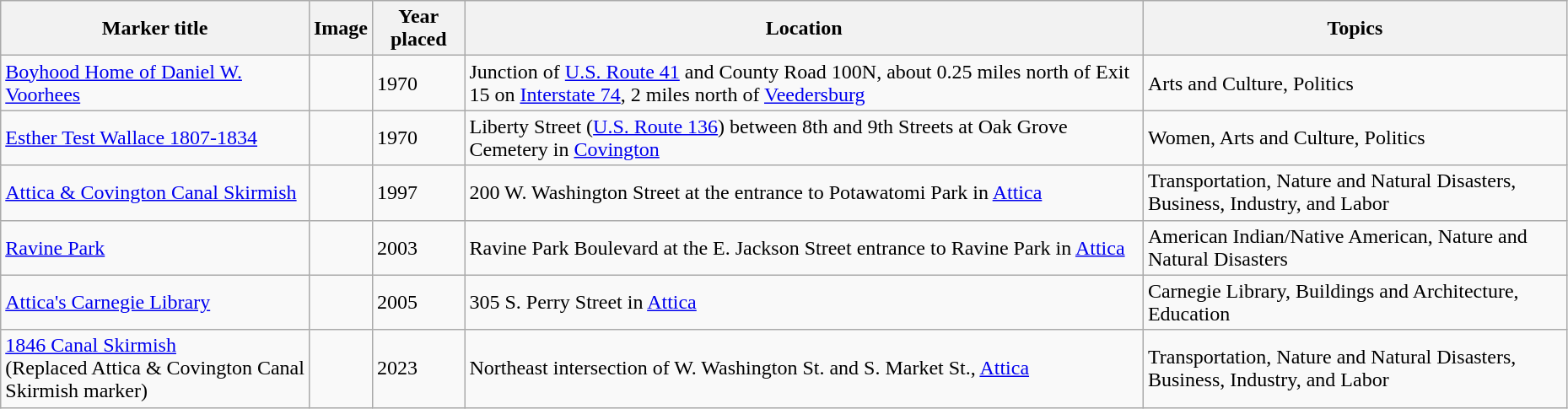<table class="wikitable sortable" style="width:98%">
<tr>
<th>Marker title</th>
<th class="unsortable">Image</th>
<th>Year placed</th>
<th>Location</th>
<th>Topics</th>
</tr>
<tr>
<td><a href='#'>Boyhood Home of Daniel W. Voorhees</a></td>
<td></td>
<td>1970</td>
<td>Junction of <a href='#'>U.S. Route 41</a> and County Road 100N, about 0.25 miles north of Exit 15 on <a href='#'>Interstate 74</a>, 2 miles north of <a href='#'>Veedersburg</a><br><small></small></td>
<td>Arts and Culture, Politics</td>
</tr>
<tr ->
<td><a href='#'>Esther Test Wallace 1807-1834</a></td>
<td></td>
<td>1970</td>
<td>Liberty Street (<a href='#'>U.S. Route 136</a>) between 8th and 9th Streets at Oak Grove Cemetery in <a href='#'>Covington</a><br><small></small></td>
<td>Women, Arts and Culture, Politics</td>
</tr>
<tr ->
<td><a href='#'>Attica & Covington Canal Skirmish</a></td>
<td></td>
<td>1997</td>
<td>200 W. Washington Street at the entrance to Potawatomi Park in <a href='#'>Attica</a><br><small></small></td>
<td>Transportation, Nature and Natural Disasters, Business, Industry, and Labor</td>
</tr>
<tr ->
<td><a href='#'>Ravine Park</a></td>
<td></td>
<td>2003</td>
<td>Ravine Park Boulevard at the E. Jackson Street entrance to Ravine Park in <a href='#'>Attica</a><br><small></small></td>
<td>American Indian/Native American, Nature and Natural Disasters</td>
</tr>
<tr ->
<td><a href='#'>Attica's Carnegie Library</a></td>
<td></td>
<td>2005</td>
<td>305 S. Perry Street in <a href='#'>Attica</a><br><small></small></td>
<td>Carnegie Library, Buildings and Architecture, Education</td>
</tr>
<tr>
<td><a href='#'>1846 Canal Skirmish</a><br>(Replaced Attica & Covington Canal Skirmish marker)</td>
<td></td>
<td>2023</td>
<td>Northeast intersection of W. Washington St. and S. Market St., <a href='#'>Attica</a></td>
<td>Transportation, Nature and Natural Disasters, Business, Industry, and Labor</td>
</tr>
</table>
